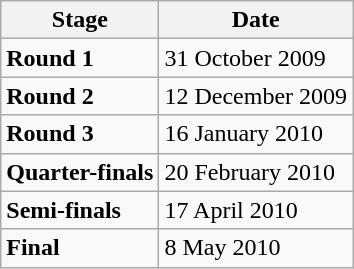<table class="wikitable">
<tr>
<th><strong>Stage</strong></th>
<th><strong>Date</strong></th>
</tr>
<tr>
<td><strong>Round 1</strong></td>
<td>31 October 2009</td>
</tr>
<tr>
<td><strong>Round 2</strong></td>
<td>12 December 2009</td>
</tr>
<tr>
<td><strong>Round 3</strong></td>
<td>16 January 2010</td>
</tr>
<tr>
<td><strong>Quarter-finals</strong></td>
<td>20 February 2010</td>
</tr>
<tr>
<td><strong>Semi-finals</strong></td>
<td>17 April 2010</td>
</tr>
<tr>
<td><strong>Final</strong></td>
<td>8 May 2010</td>
</tr>
</table>
